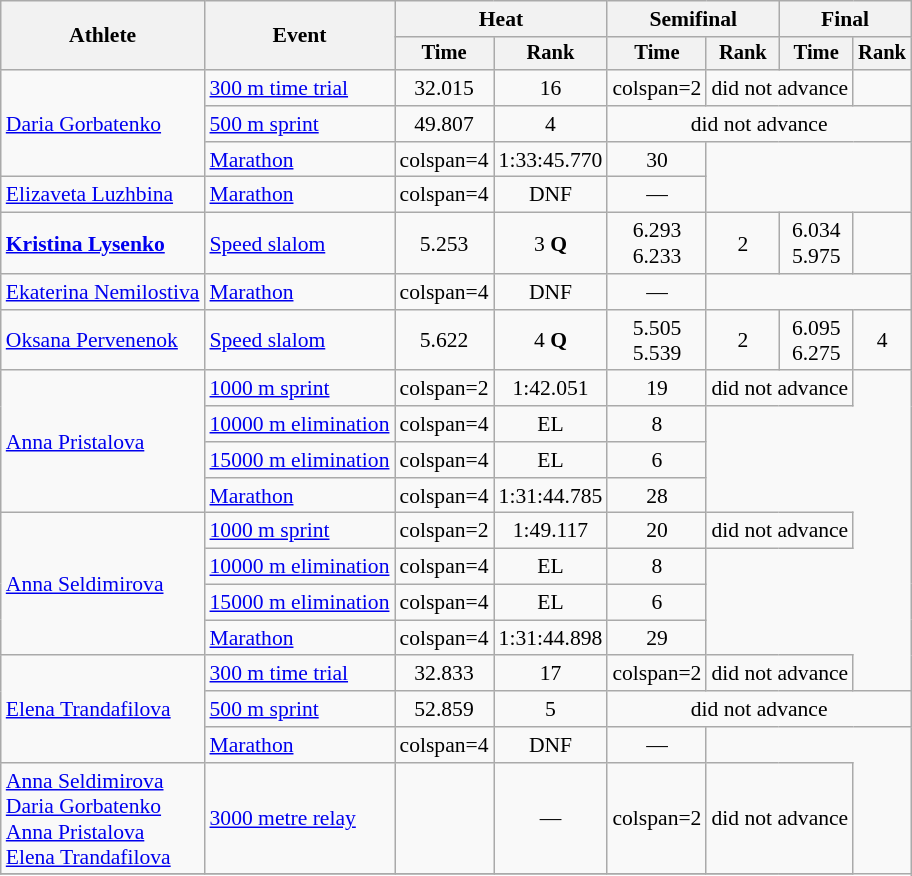<table class="wikitable" style="text-align:center; font-size:90%">
<tr>
<th rowspan=2>Athlete</th>
<th rowspan=2>Event</th>
<th colspan=2>Heat</th>
<th colspan=2>Semifinal</th>
<th colspan=2>Final</th>
</tr>
<tr style="font-size:95%">
<th>Time</th>
<th>Rank</th>
<th>Time</th>
<th>Rank</th>
<th>Time</th>
<th>Rank</th>
</tr>
<tr>
<td align=left rowspan=3><a href='#'>Daria Gorbatenko</a></td>
<td align=left><a href='#'>300 m time trial</a></td>
<td>32.015</td>
<td>16</td>
<td>colspan=2</td>
<td colspan=2>did not advance</td>
</tr>
<tr>
<td align=left><a href='#'>500 m sprint</a></td>
<td>49.807</td>
<td>4</td>
<td colspan=4>did not advance</td>
</tr>
<tr>
<td align=left><a href='#'>Marathon</a></td>
<td>colspan=4</td>
<td>1:33:45.770</td>
<td>30</td>
</tr>
<tr>
<td align=left><a href='#'>Elizaveta Luzhbina</a></td>
<td align=left><a href='#'>Marathon</a></td>
<td>colspan=4</td>
<td>DNF</td>
<td>—</td>
</tr>
<tr>
<td align=left><strong><a href='#'>Kristina Lysenko</a></strong></td>
<td align=left><a href='#'>Speed slalom</a></td>
<td>5.253</td>
<td>3 <strong>Q</strong></td>
<td>6.293<br>6.233</td>
<td>2 <strong></strong></td>
<td>6.034<br>5.975</td>
<td></td>
</tr>
<tr>
<td align=left><a href='#'>Ekaterina Nemilostiva</a></td>
<td align=left><a href='#'>Marathon</a></td>
<td>colspan=4</td>
<td>DNF</td>
<td>—</td>
</tr>
<tr>
<td align=left><a href='#'>Oksana Pervenenok</a></td>
<td align=left><a href='#'>Speed slalom</a></td>
<td>5.622</td>
<td>4 <strong>Q</strong></td>
<td>5.505<br>5.539</td>
<td>2 <strong></strong></td>
<td>6.095<br>6.275</td>
<td>4</td>
</tr>
<tr>
<td align=left rowspan=4><a href='#'>Anna Pristalova</a></td>
<td align=left><a href='#'>1000 m sprint</a></td>
<td>colspan=2</td>
<td>1:42.051</td>
<td>19</td>
<td colspan=2>did not advance</td>
</tr>
<tr>
<td align=left><a href='#'>10000 m elimination</a></td>
<td>colspan=4</td>
<td>EL</td>
<td>8</td>
</tr>
<tr>
<td align=left><a href='#'>15000 m elimination</a></td>
<td>colspan=4</td>
<td>EL</td>
<td>6</td>
</tr>
<tr>
<td align=left><a href='#'>Marathon</a></td>
<td>colspan=4</td>
<td>1:31:44.785</td>
<td>28</td>
</tr>
<tr>
<td align=left rowspan=4><a href='#'>Anna Seldimirova</a></td>
<td align=left><a href='#'>1000 m sprint</a></td>
<td>colspan=2</td>
<td>1:49.117</td>
<td>20</td>
<td colspan=2>did not advance</td>
</tr>
<tr>
<td align=left><a href='#'>10000 m elimination</a></td>
<td>colspan=4</td>
<td>EL</td>
<td>8</td>
</tr>
<tr>
<td align=left><a href='#'>15000 m elimination</a></td>
<td>colspan=4</td>
<td>EL</td>
<td>6</td>
</tr>
<tr>
<td align=left><a href='#'>Marathon</a></td>
<td>colspan=4</td>
<td>1:31:44.898</td>
<td>29</td>
</tr>
<tr>
<td align=left rowspan=3><a href='#'>Elena Trandafilova</a></td>
<td align=left><a href='#'>300 m time trial</a></td>
<td>32.833</td>
<td>17</td>
<td>colspan=2</td>
<td colspan=2>did not advance</td>
</tr>
<tr>
<td align=left><a href='#'>500 m sprint</a></td>
<td>52.859</td>
<td>5</td>
<td colspan=4>did not advance</td>
</tr>
<tr>
<td align=left><a href='#'>Marathon</a></td>
<td>colspan=4</td>
<td>DNF</td>
<td>—</td>
</tr>
<tr>
<td align=left><a href='#'>Anna Seldimirova</a><br><a href='#'>Daria Gorbatenko</a><br><a href='#'>Anna Pristalova</a><br><a href='#'>Elena Trandafilova</a></td>
<td align=left><a href='#'>3000 metre relay</a></td>
<td></td>
<td>—</td>
<td>colspan=2</td>
<td colspan=2>did not advance</td>
</tr>
<tr>
</tr>
</table>
